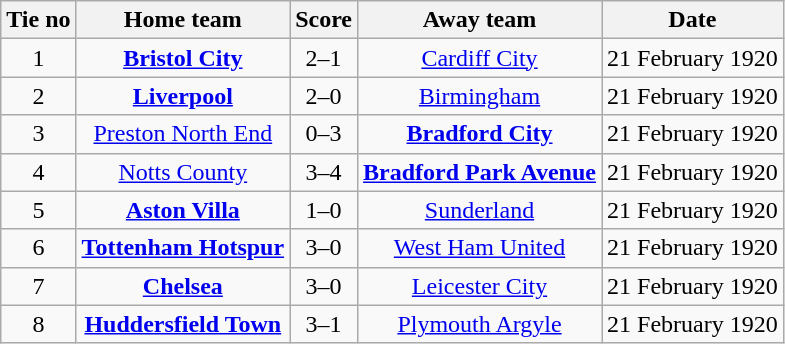<table class="wikitable" style="text-align: center">
<tr>
<th>Tie no</th>
<th>Home team</th>
<th>Score</th>
<th>Away team</th>
<th>Date</th>
</tr>
<tr>
<td>1</td>
<td><strong><a href='#'>Bristol City</a></strong></td>
<td>2–1</td>
<td><a href='#'>Cardiff City</a></td>
<td>21 February 1920</td>
</tr>
<tr>
<td>2</td>
<td><strong><a href='#'>Liverpool</a></strong></td>
<td>2–0</td>
<td><a href='#'>Birmingham</a></td>
<td>21 February 1920</td>
</tr>
<tr>
<td>3</td>
<td><a href='#'>Preston North End</a></td>
<td>0–3</td>
<td><strong><a href='#'>Bradford City</a></strong></td>
<td>21 February 1920</td>
</tr>
<tr>
<td>4</td>
<td><a href='#'>Notts County</a></td>
<td>3–4</td>
<td><strong><a href='#'>Bradford Park Avenue</a></strong></td>
<td>21 February 1920</td>
</tr>
<tr>
<td>5</td>
<td><strong><a href='#'>Aston Villa</a></strong></td>
<td>1–0</td>
<td><a href='#'>Sunderland</a></td>
<td>21 February 1920</td>
</tr>
<tr>
<td>6</td>
<td><strong><a href='#'>Tottenham Hotspur</a></strong></td>
<td>3–0</td>
<td><a href='#'>West Ham United</a></td>
<td>21 February 1920</td>
</tr>
<tr>
<td>7</td>
<td><strong><a href='#'>Chelsea</a></strong></td>
<td>3–0</td>
<td><a href='#'>Leicester City</a></td>
<td>21 February 1920</td>
</tr>
<tr>
<td>8</td>
<td><strong><a href='#'>Huddersfield Town</a></strong></td>
<td>3–1</td>
<td><a href='#'>Plymouth Argyle</a></td>
<td>21 February 1920</td>
</tr>
</table>
